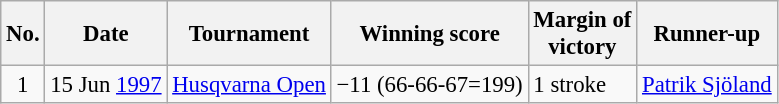<table class="wikitable" style="font-size:95%;">
<tr>
<th>No.</th>
<th>Date</th>
<th>Tournament</th>
<th>Winning score</th>
<th>Margin of<br>victory</th>
<th>Runner-up</th>
</tr>
<tr>
<td align=center>1</td>
<td align=right>15 Jun <a href='#'>1997</a></td>
<td><a href='#'>Husqvarna Open</a></td>
<td>−11 (66-66-67=199)</td>
<td>1 stroke</td>
<td> <a href='#'>Patrik Sjöland</a></td>
</tr>
</table>
